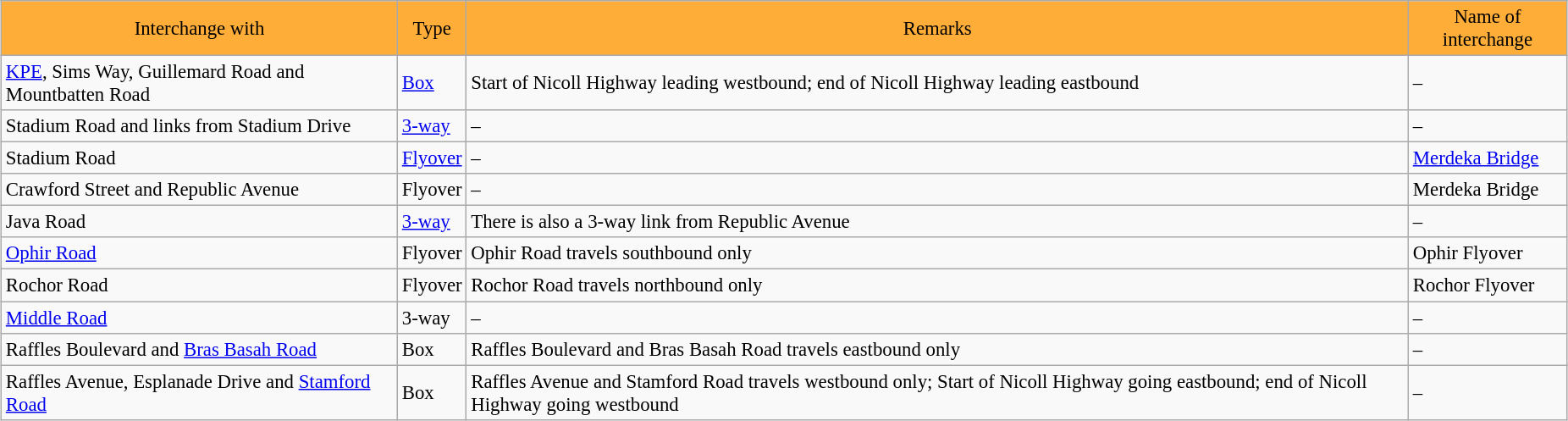<table class="wikitable" style="margin-left: 1em; margin-bottom: 1em; color: black; border-collapse: collapse; font-size: 95%">
<tr align="center" bgcolor="#FFDEAD1C39BB" style="color: magnolia">
<td>Interchange with</td>
<td>Type</td>
<td>Remarks</td>
<td>Name of interchange</td>
</tr>
<tr>
<td><a href='#'>KPE</a>, Sims Way, Guillemard Road and Mountbatten Road</td>
<td><a href='#'>Box</a></td>
<td>Start of Nicoll Highway leading westbound; end of Nicoll Highway leading eastbound</td>
<td>–</td>
</tr>
<tr>
<td>Stadium Road and links from Stadium Drive</td>
<td><a href='#'>3-way</a></td>
<td>–</td>
<td>–</td>
</tr>
<tr>
<td>Stadium Road</td>
<td><a href='#'>Flyover</a></td>
<td>–</td>
<td><a href='#'>Merdeka Bridge</a></td>
</tr>
<tr>
<td>Crawford Street and Republic Avenue</td>
<td>Flyover</td>
<td>–</td>
<td>Merdeka Bridge</td>
</tr>
<tr>
<td>Java Road</td>
<td><a href='#'>3-way</a></td>
<td>There is also a 3-way link from Republic Avenue</td>
<td>–</td>
</tr>
<tr>
<td><a href='#'>Ophir Road</a></td>
<td>Flyover</td>
<td>Ophir Road travels southbound only</td>
<td>Ophir Flyover</td>
</tr>
<tr>
<td>Rochor Road</td>
<td>Flyover</td>
<td>Rochor Road travels northbound only</td>
<td>Rochor Flyover</td>
</tr>
<tr>
<td><a href='#'>Middle Road</a></td>
<td>3-way</td>
<td>–</td>
<td>–</td>
</tr>
<tr>
<td>Raffles Boulevard and <a href='#'>Bras Basah Road</a></td>
<td>Box</td>
<td>Raffles Boulevard and Bras Basah Road travels eastbound only</td>
<td>–</td>
</tr>
<tr>
<td>Raffles Avenue, Esplanade Drive and <a href='#'>Stamford Road</a></td>
<td>Box</td>
<td>Raffles Avenue and Stamford Road travels westbound only; Start of Nicoll Highway going eastbound; end of Nicoll Highway going westbound</td>
<td>–</td>
</tr>
</table>
